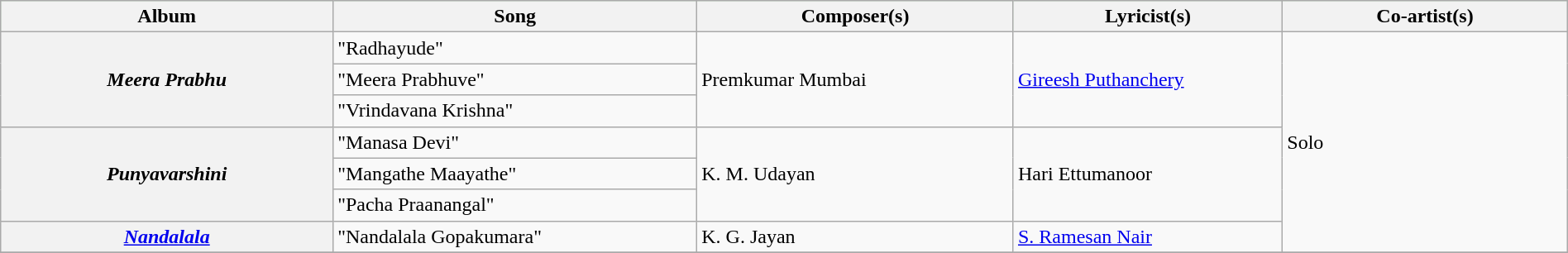<table class="wikitable plainrowheaders" width="100%" textcolor:#000;">
<tr style="background:#cfc; text-align:center;">
<th scope="col" width=21%>Album</th>
<th scope="col" width=23%>Song</th>
<th scope="col" width=20%>Composer(s)</th>
<th scope="col" width=17%>Lyricist(s)</th>
<th scope="col" width=18%>Co-artist(s)</th>
</tr>
<tr>
<th scope="row" rowspan="3"><em>Meera Prabhu</em></th>
<td>"Radhayude"</td>
<td rowspan="3">Premkumar Mumbai</td>
<td rowspan="3"><a href='#'>Gireesh Puthanchery</a></td>
<td rowspan="7">Solo</td>
</tr>
<tr>
<td>"Meera Prabhuve"</td>
</tr>
<tr>
<td>"Vrindavana Krishna"</td>
</tr>
<tr>
<th scope="row" rowspan="3"><em>Punyavarshini</em></th>
<td>"Manasa Devi"</td>
<td rowspan="3">K. M. Udayan</td>
<td rowspan="3">Hari Ettumanoor</td>
</tr>
<tr>
<td>"Mangathe Maayathe"</td>
</tr>
<tr>
<td>"Pacha Praanangal"</td>
</tr>
<tr>
<th scope="row"><em><a href='#'>Nandalala</a></em></th>
<td>"Nandalala Gopakumara"</td>
<td>K. G. Jayan</td>
<td><a href='#'>S. Ramesan Nair</a></td>
</tr>
<tr>
</tr>
</table>
